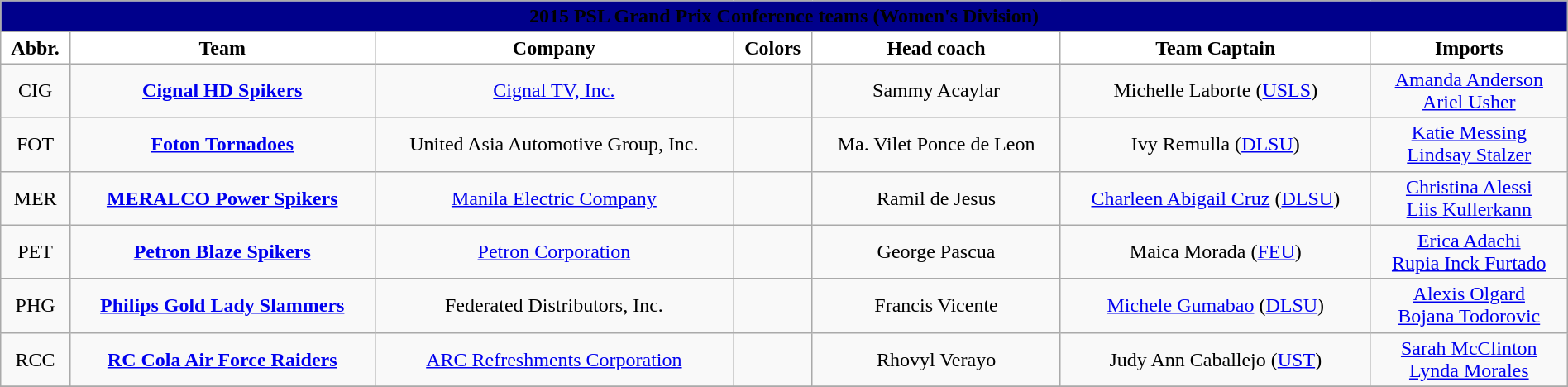<table class="wikitable" style="width:100%; text-align:left">
<tr>
<th style=background:#00008B colspan=7><span>2015 PSL Grand Prix Conference teams (Women's Division)</span></th>
</tr>
<tr>
<th style="background:white">Abbr.</th>
<th style="background:white">Team</th>
<th style="background:white">Company</th>
<th style="background:white">Colors</th>
<th style="background:white">Head coach</th>
<th style="background:white">Team Captain</th>
<th style="background:white">Imports</th>
</tr>
<tr>
<td align=center>CIG</td>
<td align=center><strong><a href='#'>Cignal HD Spikers</a></strong></td>
<td align=center><a href='#'>Cignal TV, Inc.</a></td>
<td align=center> </td>
<td align=center>Sammy Acaylar</td>
<td align=center>Michelle Laborte (<a href='#'>USLS</a>)</td>
<td align=center><a href='#'>Amanda Anderson</a>  <br> <a href='#'>Ariel Usher</a> </td>
</tr>
<tr>
<td align=center>FOT</td>
<td align=center><strong><a href='#'>Foton Tornadoes</a></strong></td>
<td align=center>United Asia Automotive Group, Inc.</td>
<td align=center>  </td>
<td align=center>Ma. Vilet Ponce de Leon</td>
<td align=center>Ivy Remulla (<a href='#'>DLSU</a>)</td>
<td align=center><a href='#'>Katie Messing</a> <br><a href='#'>Lindsay Stalzer</a> </td>
</tr>
<tr>
<td align=center>MER</td>
<td align=center><strong><a href='#'>MERALCO Power Spikers</a></strong></td>
<td align=center><a href='#'>Manila Electric Company</a></td>
<td align=center> </td>
<td align=center>Ramil de Jesus</td>
<td align=center><a href='#'>Charleen Abigail Cruz</a> (<a href='#'>DLSU</a>)</td>
<td align=center><a href='#'>Christina Alessi</a> <br><a href='#'>Liis Kullerkann</a> </td>
</tr>
<tr>
<td align=center>PET</td>
<td align=center><strong><a href='#'>Petron Blaze Spikers</a></strong></td>
<td align=center><a href='#'>Petron Corporation</a></td>
<td align=center>  </td>
<td align=center>George Pascua</td>
<td align=center>Maica Morada (<a href='#'>FEU</a>)</td>
<td align=center><a href='#'>Erica Adachi</a> <br><a href='#'>Rupia Inck Furtado</a> </td>
</tr>
<tr>
<td align=center>PHG</td>
<td align=center><strong><a href='#'>Philips Gold Lady Slammers</a></strong></td>
<td align=center>Federated Distributors, Inc.</td>
<td align=center>  </td>
<td align=center>Francis Vicente</td>
<td align=center><a href='#'>Michele Gumabao</a> (<a href='#'>DLSU</a>)</td>
<td align=center><a href='#'>Alexis Olgard</a> <br><a href='#'>Bojana Todorovic</a> </td>
</tr>
<tr>
<td align=center>RCC</td>
<td align=center><strong><a href='#'>RC Cola Air Force Raiders</a></strong></td>
<td align=center><a href='#'>ARC Refreshments Corporation</a></td>
<td align=center>  </td>
<td align=center>Rhovyl Verayo</td>
<td align=center>Judy Ann Caballejo (<a href='#'>UST</a>)</td>
<td align=center><a href='#'>Sarah McClinton</a> <br><a href='#'>Lynda Morales</a> </td>
</tr>
<tr>
</tr>
</table>
